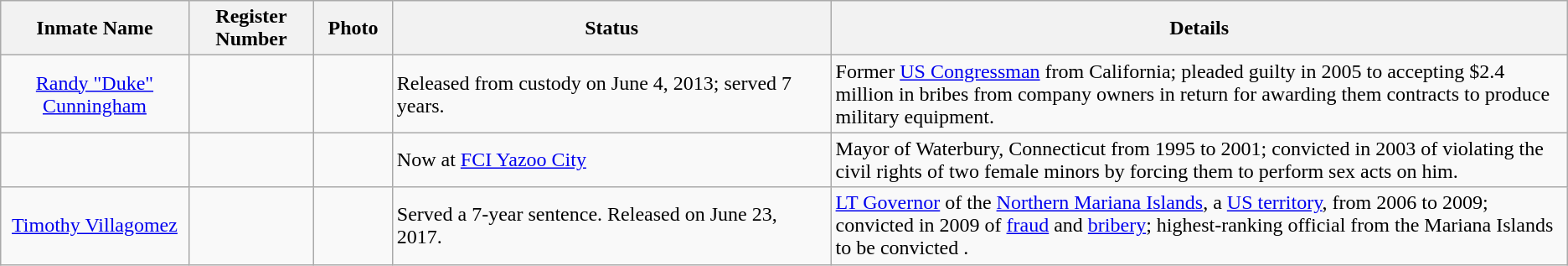<table class="wikitable sortable">
<tr>
<th width=12%>Inmate Name</th>
<th width=8%>Register Number</th>
<th width=5%>Photo</th>
<th width=28%>Status</th>
<th width=52%>Details</th>
</tr>
<tr>
<td style="text-align:center;"><a href='#'>Randy "Duke" Cunningham</a></td>
<td style="text-align:center;"></td>
<td style="text-align:center;"></td>
<td>Released from custody on June 4, 2013; served 7 years.</td>
<td>Former <a href='#'>US Congressman</a> from California; pleaded guilty in 2005 to accepting $2.4 million in bribes from company owners in return for awarding them contracts to produce military equipment.</td>
</tr>
<tr>
<td style="text-align:center;"></td>
<td style="text-align:center;"></td>
<td style="text-align:center;"></td>
<td>Now at <a href='#'>FCI Yazoo City</a></td>
<td>Mayor of Waterbury, Connecticut from 1995 to 2001; convicted in 2003 of violating the civil rights of two female minors by forcing them to perform sex acts on him.</td>
</tr>
<tr>
<td style="text-align:center;"><a href='#'>Timothy Villagomez</a></td>
<td style="text-align:center;"></td>
<td style="text-align:center;"></td>
<td>Served a 7-year sentence. Released on June 23, 2017.</td>
<td><a href='#'>LT Governor</a> of the <a href='#'>Northern Mariana Islands</a>, a <a href='#'>US territory</a>, from 2006 to 2009; convicted in 2009 of <a href='#'>fraud</a> and <a href='#'>bribery</a>; highest-ranking official from the Mariana Islands to be convicted .</td>
</tr>
</table>
